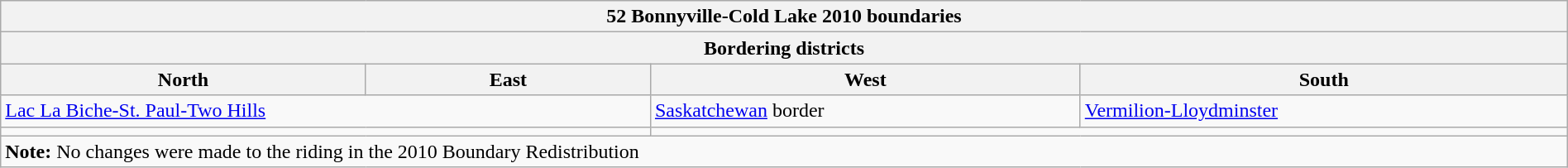<table class="wikitable collapsible collapsed" style="width:100%;">
<tr>
<th colspan=4>52 Bonnyville-Cold Lake 2010 boundaries</th>
</tr>
<tr>
<th colspan=4>Bordering districts</th>
</tr>
<tr>
<th>North</th>
<th>East</th>
<th>West</th>
<th>South</th>
</tr>
<tr>
<td colspan=2><a href='#'>Lac La Biche-St. Paul-Two Hills</a></td>
<td><a href='#'>Saskatchewan</a> border</td>
<td><a href='#'>Vermilion-Lloydminster</a></td>
</tr>
<tr>
<td colspan=2 align=center></td>
<td align=center colspan=2></td>
</tr>
<tr>
<td colspan=4><strong>Note:</strong> No changes were made to the riding in the 2010 Boundary Redistribution</td>
</tr>
</table>
